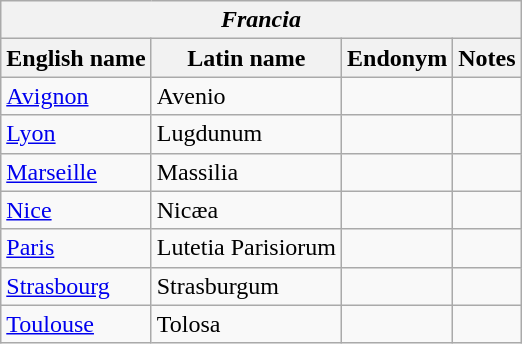<table class="wikitable sortable">
<tr>
<th colspan="4"> <em>Francia</em></th>
</tr>
<tr>
<th>English name</th>
<th>Latin name</th>
<th>Endonym</th>
<th>Notes</th>
</tr>
<tr>
<td><a href='#'>Avignon</a></td>
<td>Avenio</td>
<td></td>
<td></td>
</tr>
<tr>
<td><a href='#'>Lyon</a></td>
<td>Lugdunum</td>
<td></td>
<td></td>
</tr>
<tr>
<td><a href='#'>Marseille</a></td>
<td>Massilia</td>
<td></td>
<td></td>
</tr>
<tr>
<td><a href='#'>Nice</a></td>
<td>Nicæa</td>
<td></td>
<td></td>
</tr>
<tr>
<td><a href='#'>Paris</a></td>
<td>Lutetia Parisiorum</td>
<td></td>
<td></td>
</tr>
<tr>
<td><a href='#'>Strasbourg</a></td>
<td>Strasburgum</td>
<td></td>
<td></td>
</tr>
<tr>
<td><a href='#'>Toulouse</a></td>
<td>Tolosa</td>
<td></td>
<td></td>
</tr>
</table>
